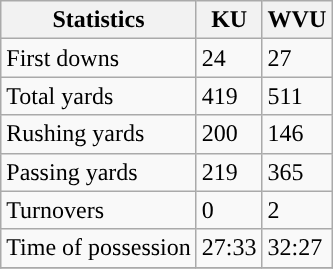<table class="wikitable" style="float: left;">
<tr>
<th>Statistics</th>
<th>KU</th>
<th>WVU</th>
</tr>
<tr>
<td>First downs</td>
<td>24</td>
<td>27</td>
</tr>
<tr>
<td>Total yards</td>
<td>419</td>
<td>511</td>
</tr>
<tr>
<td>Rushing yards</td>
<td>200</td>
<td>146</td>
</tr>
<tr>
<td>Passing yards</td>
<td>219</td>
<td>365</td>
</tr>
<tr>
<td>Turnovers</td>
<td>0</td>
<td>2</td>
</tr>
<tr>
<td>Time of possession</td>
<td>27:33</td>
<td>32:27</td>
</tr>
<tr>
</tr>
</table>
